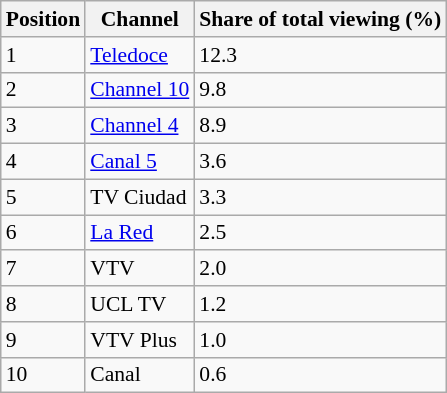<table class="wikitable" style="font-size: 90%">
<tr>
<th>Position</th>
<th>Channel</th>
<th>Share of total viewing (%)</th>
</tr>
<tr>
<td>1</td>
<td><a href='#'>Teledoce</a></td>
<td>12.3</td>
</tr>
<tr>
<td>2</td>
<td><a href='#'>Channel 10</a></td>
<td>9.8</td>
</tr>
<tr>
<td>3</td>
<td><a href='#'>Channel 4</a></td>
<td>8.9</td>
</tr>
<tr>
<td>4</td>
<td><a href='#'>Canal 5</a></td>
<td>3.6</td>
</tr>
<tr>
<td>5</td>
<td>TV Ciudad</td>
<td>3.3</td>
</tr>
<tr>
<td>6</td>
<td><a href='#'>La Red</a></td>
<td>2.5</td>
</tr>
<tr>
<td>7</td>
<td>VTV</td>
<td>2.0</td>
</tr>
<tr>
<td>8</td>
<td>UCL TV</td>
<td>1.2</td>
</tr>
<tr>
<td>9</td>
<td>VTV Plus</td>
<td>1.0</td>
</tr>
<tr>
<td>10</td>
<td>Canal </td>
<td>0.6</td>
</tr>
</table>
